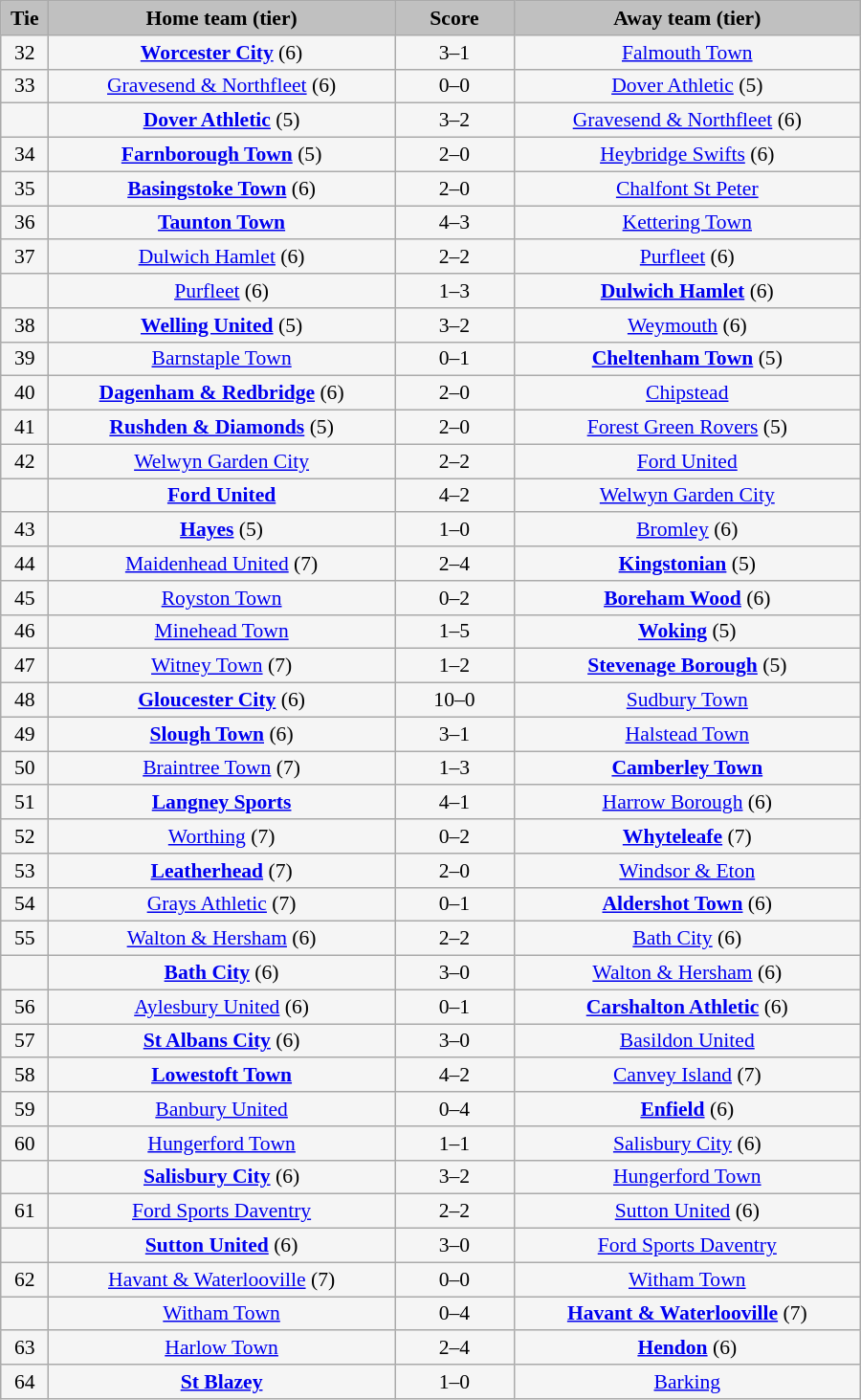<table class="wikitable" style="width: 600px; background:WhiteSmoke; text-align:center; font-size:90%">
<tr>
<td scope="col" style="width:  5.00%; background:silver;"><strong>Tie</strong></td>
<td scope="col" style="width: 36.25%; background:silver;"><strong>Home team (tier)</strong></td>
<td scope="col" style="width: 12.50%; background:silver;"><strong>Score</strong></td>
<td scope="col" style="width: 36.25%; background:silver;"><strong>Away team (tier)</strong></td>
</tr>
<tr>
<td>32</td>
<td><strong><a href='#'>Worcester City</a></strong> (6)</td>
<td>3–1</td>
<td><a href='#'>Falmouth Town</a></td>
</tr>
<tr>
<td>33</td>
<td><a href='#'>Gravesend & Northfleet</a> (6)</td>
<td>0–0</td>
<td><a href='#'>Dover Athletic</a> (5)</td>
</tr>
<tr>
<td><em></em></td>
<td><strong><a href='#'>Dover Athletic</a></strong> (5)</td>
<td>3–2</td>
<td><a href='#'>Gravesend & Northfleet</a> (6)</td>
</tr>
<tr>
<td>34</td>
<td><strong><a href='#'>Farnborough Town</a></strong> (5)</td>
<td>2–0</td>
<td><a href='#'>Heybridge Swifts</a> (6)</td>
</tr>
<tr>
<td>35</td>
<td><strong><a href='#'>Basingstoke Town</a></strong> (6)</td>
<td>2–0</td>
<td><a href='#'>Chalfont St Peter</a></td>
</tr>
<tr>
<td>36</td>
<td><strong><a href='#'>Taunton Town</a></strong></td>
<td>4–3</td>
<td><a href='#'>Kettering Town</a></td>
</tr>
<tr>
<td>37</td>
<td><a href='#'>Dulwich Hamlet</a> (6)</td>
<td>2–2</td>
<td><a href='#'>Purfleet</a> (6)</td>
</tr>
<tr>
<td><em></em></td>
<td><a href='#'>Purfleet</a> (6)</td>
<td>1–3</td>
<td><strong><a href='#'>Dulwich Hamlet</a></strong> (6)</td>
</tr>
<tr>
<td>38</td>
<td><strong><a href='#'>Welling United</a></strong> (5)</td>
<td>3–2</td>
<td><a href='#'>Weymouth</a> (6)</td>
</tr>
<tr>
<td>39</td>
<td><a href='#'>Barnstaple Town</a></td>
<td>0–1</td>
<td><strong><a href='#'>Cheltenham Town</a></strong> (5)</td>
</tr>
<tr>
<td>40</td>
<td><strong><a href='#'>Dagenham & Redbridge</a></strong> (6)</td>
<td>2–0</td>
<td><a href='#'>Chipstead</a></td>
</tr>
<tr>
<td>41</td>
<td><strong><a href='#'>Rushden & Diamonds</a></strong> (5)</td>
<td>2–0</td>
<td><a href='#'>Forest Green Rovers</a> (5)</td>
</tr>
<tr>
<td>42</td>
<td><a href='#'>Welwyn Garden City</a></td>
<td>2–2</td>
<td><a href='#'>Ford United</a></td>
</tr>
<tr>
<td><em></em></td>
<td><strong><a href='#'>Ford United</a></strong></td>
<td>4–2</td>
<td><a href='#'>Welwyn Garden City</a></td>
</tr>
<tr>
<td>43</td>
<td><strong><a href='#'>Hayes</a></strong> (5)</td>
<td>1–0</td>
<td><a href='#'>Bromley</a> (6)</td>
</tr>
<tr>
<td>44</td>
<td><a href='#'>Maidenhead United</a> (7)</td>
<td>2–4</td>
<td><strong><a href='#'>Kingstonian</a></strong> (5)</td>
</tr>
<tr>
<td>45</td>
<td><a href='#'>Royston Town</a></td>
<td>0–2</td>
<td><strong><a href='#'>Boreham Wood</a></strong> (6)</td>
</tr>
<tr>
<td>46</td>
<td><a href='#'>Minehead Town</a></td>
<td>1–5</td>
<td><strong><a href='#'>Woking</a></strong> (5)</td>
</tr>
<tr>
<td>47</td>
<td><a href='#'>Witney Town</a> (7)</td>
<td>1–2</td>
<td><strong><a href='#'>Stevenage Borough</a></strong> (5)</td>
</tr>
<tr>
<td>48</td>
<td><strong><a href='#'>Gloucester City</a></strong> (6)</td>
<td>10–0</td>
<td><a href='#'>Sudbury Town</a></td>
</tr>
<tr>
<td>49</td>
<td><strong><a href='#'>Slough Town</a></strong> (6)</td>
<td>3–1</td>
<td><a href='#'>Halstead Town</a></td>
</tr>
<tr>
<td>50</td>
<td><a href='#'>Braintree Town</a> (7)</td>
<td>1–3</td>
<td><strong><a href='#'>Camberley Town</a></strong></td>
</tr>
<tr>
<td>51</td>
<td><strong><a href='#'>Langney Sports</a></strong></td>
<td>4–1</td>
<td><a href='#'>Harrow Borough</a> (6)</td>
</tr>
<tr>
<td>52</td>
<td><a href='#'>Worthing</a> (7)</td>
<td>0–2</td>
<td><strong><a href='#'>Whyteleafe</a></strong> (7)</td>
</tr>
<tr>
<td>53</td>
<td><strong><a href='#'>Leatherhead</a></strong> (7)</td>
<td>2–0</td>
<td><a href='#'>Windsor & Eton</a></td>
</tr>
<tr>
<td>54</td>
<td><a href='#'>Grays Athletic</a> (7)</td>
<td>0–1</td>
<td><strong><a href='#'>Aldershot Town</a></strong> (6)</td>
</tr>
<tr>
<td>55</td>
<td><a href='#'>Walton & Hersham</a> (6)</td>
<td>2–2</td>
<td><a href='#'>Bath City</a> (6)</td>
</tr>
<tr>
<td><em></em></td>
<td><strong><a href='#'>Bath City</a></strong> (6)</td>
<td>3–0</td>
<td><a href='#'>Walton & Hersham</a> (6)</td>
</tr>
<tr>
<td>56</td>
<td><a href='#'>Aylesbury United</a> (6)</td>
<td>0–1</td>
<td><strong><a href='#'>Carshalton Athletic</a></strong> (6)</td>
</tr>
<tr>
<td>57</td>
<td><strong><a href='#'>St Albans City</a></strong> (6)</td>
<td>3–0</td>
<td><a href='#'>Basildon United</a></td>
</tr>
<tr>
<td>58</td>
<td><strong><a href='#'>Lowestoft Town</a></strong></td>
<td>4–2</td>
<td><a href='#'>Canvey Island</a> (7)</td>
</tr>
<tr>
<td>59</td>
<td><a href='#'>Banbury United</a></td>
<td>0–4</td>
<td><strong><a href='#'>Enfield</a></strong> (6)</td>
</tr>
<tr>
<td>60</td>
<td><a href='#'>Hungerford Town</a></td>
<td>1–1</td>
<td><a href='#'>Salisbury City</a> (6)</td>
</tr>
<tr>
<td><em></em></td>
<td><strong><a href='#'>Salisbury City</a></strong> (6)</td>
<td>3–2</td>
<td><a href='#'>Hungerford Town</a></td>
</tr>
<tr>
<td>61</td>
<td><a href='#'>Ford Sports Daventry</a></td>
<td>2–2</td>
<td><a href='#'>Sutton United</a> (6)</td>
</tr>
<tr>
<td><em></em></td>
<td><strong><a href='#'>Sutton United</a></strong> (6)</td>
<td>3–0</td>
<td><a href='#'>Ford Sports Daventry</a></td>
</tr>
<tr>
<td>62</td>
<td><a href='#'>Havant & Waterlooville</a> (7)</td>
<td>0–0</td>
<td><a href='#'>Witham Town</a></td>
</tr>
<tr>
<td><em></em></td>
<td><a href='#'>Witham Town</a></td>
<td>0–4</td>
<td><strong><a href='#'>Havant & Waterlooville</a></strong> (7)</td>
</tr>
<tr>
<td>63</td>
<td><a href='#'>Harlow Town</a></td>
<td>2–4</td>
<td><strong><a href='#'>Hendon</a></strong> (6)</td>
</tr>
<tr>
<td>64</td>
<td><strong><a href='#'>St Blazey</a></strong></td>
<td>1–0</td>
<td><a href='#'>Barking</a></td>
</tr>
</table>
